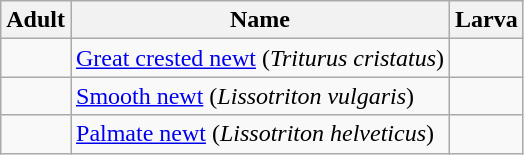<table class="wikitable">
<tr>
<th>Adult</th>
<th>Name</th>
<th>Larva</th>
</tr>
<tr>
<td></td>
<td><a href='#'>Great crested newt</a> (<em>Triturus cristatus</em>)</td>
<td></td>
</tr>
<tr>
<td></td>
<td><a href='#'>Smooth newt</a> (<em>Lissotriton vulgaris</em>)</td>
<td></td>
</tr>
<tr>
<td></td>
<td><a href='#'>Palmate newt</a> (<em>Lissotriton helveticus</em>)</td>
<td></td>
</tr>
</table>
